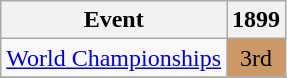<table class="wikitable">
<tr>
<th>Event</th>
<th>1899</th>
</tr>
<tr>
<td><a href='#'>World Championships</a></td>
<td align="center" bgcolor="cc9966">3rd</td>
</tr>
<tr>
</tr>
</table>
